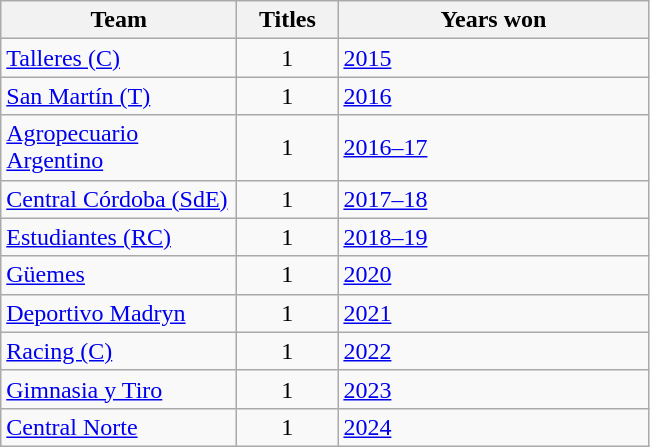<table class="wikitable sortable">
<tr>
<th width=150px>Team</th>
<th width=60px>Titles</th>
<th width=200px>Years won</th>
</tr>
<tr>
<td><a href='#'>Talleres (C)</a></td>
<td align=center>1</td>
<td><a href='#'>2015</a></td>
</tr>
<tr>
<td><a href='#'>San Martín (T)</a></td>
<td align=center>1</td>
<td><a href='#'>2016</a></td>
</tr>
<tr>
<td><a href='#'>Agropecuario Argentino</a></td>
<td align=center>1</td>
<td><a href='#'>2016–17</a></td>
</tr>
<tr>
<td><a href='#'>Central Córdoba (SdE)</a></td>
<td align=center>1</td>
<td><a href='#'>2017–18</a></td>
</tr>
<tr>
<td><a href='#'>Estudiantes (RC)</a></td>
<td align=center>1</td>
<td><a href='#'>2018–19</a></td>
</tr>
<tr>
<td><a href='#'>Güemes</a></td>
<td align=center>1</td>
<td><a href='#'>2020</a></td>
</tr>
<tr>
<td><a href='#'>Deportivo Madryn</a></td>
<td align=center>1</td>
<td><a href='#'>2021</a></td>
</tr>
<tr>
<td><a href='#'>Racing (C)</a></td>
<td align=center>1</td>
<td><a href='#'>2022</a></td>
</tr>
<tr>
<td><a href='#'>Gimnasia y Tiro</a></td>
<td align=center>1</td>
<td><a href='#'>2023</a></td>
</tr>
<tr>
<td><a href='#'>Central Norte</a></td>
<td align=center>1</td>
<td><a href='#'>2024</a></td>
</tr>
</table>
